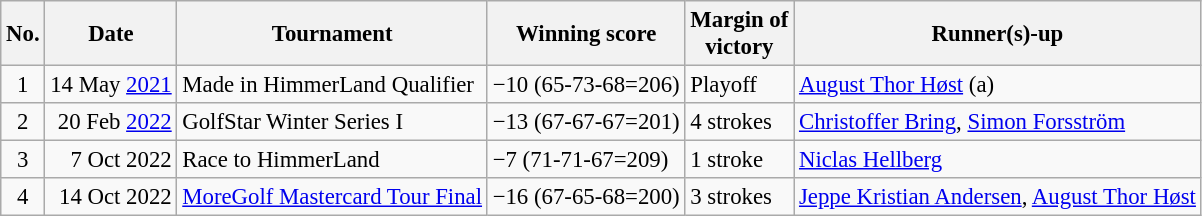<table class="wikitable" style="font-size:95%;">
<tr>
<th>No.</th>
<th>Date</th>
<th>Tournament</th>
<th>Winning score</th>
<th>Margin of<br>victory</th>
<th>Runner(s)-up</th>
</tr>
<tr>
<td align=center>1</td>
<td align=right>14 May <a href='#'>2021</a></td>
<td>Made in HimmerLand Qualifier</td>
<td>−10 (65-73-68=206)</td>
<td>Playoff</td>
<td> <a href='#'>August Thor Høst</a> (a)</td>
</tr>
<tr>
<td align=center>2</td>
<td align=right>20 Feb <a href='#'>2022</a></td>
<td>GolfStar Winter Series I</td>
<td>−13 (67-67-67=201)</td>
<td>4 strokes</td>
<td> <a href='#'>Christoffer Bring</a>,  <a href='#'>Simon Forsström</a></td>
</tr>
<tr>
<td align=center>3</td>
<td align=right>7 Oct 2022</td>
<td>Race to HimmerLand</td>
<td>−7 (71-71-67=209)</td>
<td>1 stroke</td>
<td> <a href='#'>Niclas Hellberg</a></td>
</tr>
<tr>
<td align=center>4</td>
<td align=right>14 Oct 2022</td>
<td><a href='#'>MoreGolf Mastercard Tour Final</a></td>
<td>−16 (67-65-68=200)</td>
<td>3 strokes</td>
<td> <a href='#'>Jeppe Kristian Andersen</a>,  <a href='#'>August Thor Høst</a></td>
</tr>
</table>
